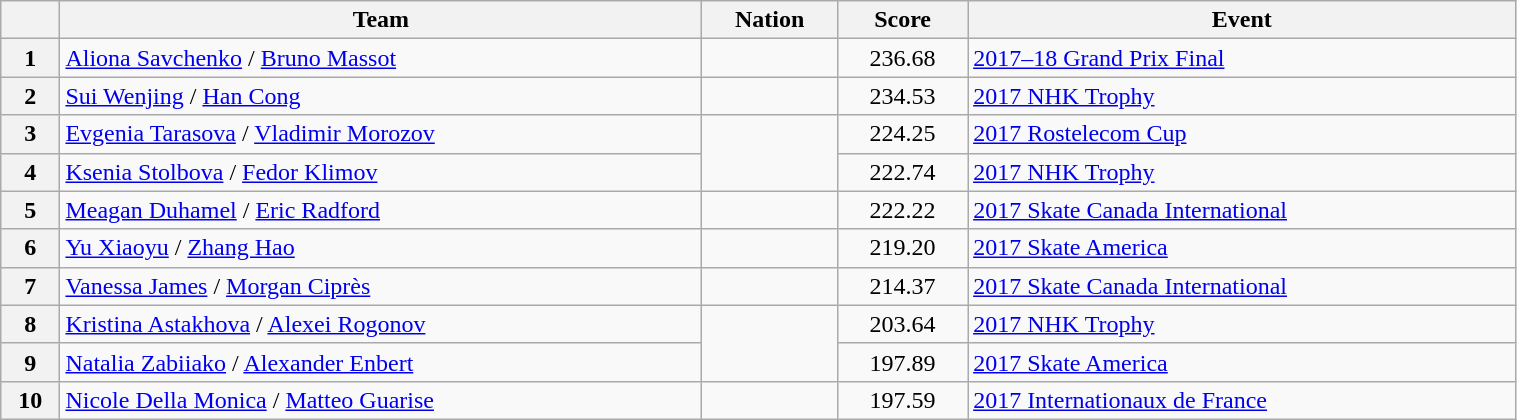<table class="wikitable sortable" style="text-align:left; width:80%">
<tr>
<th scope="col"></th>
<th scope="col">Team</th>
<th scope="col">Nation</th>
<th scope="col">Score</th>
<th scope="col">Event</th>
</tr>
<tr>
<th scope="row">1</th>
<td><a href='#'>Aliona Savchenko</a> / <a href='#'>Bruno Massot</a></td>
<td></td>
<td style="text-align:center;">236.68</td>
<td><a href='#'>2017–18 Grand Prix Final</a></td>
</tr>
<tr>
<th scope="row">2</th>
<td><a href='#'>Sui Wenjing</a> / <a href='#'>Han Cong</a></td>
<td></td>
<td style="text-align:center;">234.53</td>
<td><a href='#'>2017 NHK Trophy</a></td>
</tr>
<tr>
<th scope="row">3</th>
<td><a href='#'>Evgenia Tarasova</a> / <a href='#'>Vladimir Morozov</a></td>
<td rowspan="2"></td>
<td style="text-align:center;">224.25</td>
<td><a href='#'>2017 Rostelecom Cup</a></td>
</tr>
<tr>
<th scope="row">4</th>
<td><a href='#'>Ksenia Stolbova</a> / <a href='#'>Fedor Klimov</a></td>
<td style="text-align:center;">222.74</td>
<td><a href='#'>2017 NHK Trophy</a></td>
</tr>
<tr>
<th scope="row">5</th>
<td><a href='#'>Meagan Duhamel</a> / <a href='#'>Eric Radford</a></td>
<td></td>
<td style="text-align:center;">222.22</td>
<td><a href='#'>2017 Skate Canada International</a></td>
</tr>
<tr>
<th scope="row">6</th>
<td><a href='#'>Yu Xiaoyu</a> / <a href='#'>Zhang Hao</a></td>
<td></td>
<td style="text-align:center;">219.20</td>
<td><a href='#'>2017 Skate America</a></td>
</tr>
<tr>
<th scope="row">7</th>
<td><a href='#'>Vanessa James</a> / <a href='#'>Morgan Ciprès</a></td>
<td></td>
<td style="text-align:center;">214.37</td>
<td><a href='#'>2017 Skate Canada International</a></td>
</tr>
<tr>
<th scope="row">8</th>
<td><a href='#'>Kristina Astakhova</a> / <a href='#'>Alexei Rogonov</a></td>
<td rowspan="2"></td>
<td style="text-align:center;">203.64</td>
<td><a href='#'>2017 NHK Trophy</a></td>
</tr>
<tr>
<th scope="row">9</th>
<td><a href='#'>Natalia Zabiiako</a> / <a href='#'>Alexander Enbert</a></td>
<td style="text-align:center;">197.89</td>
<td><a href='#'>2017 Skate America</a></td>
</tr>
<tr>
<th scope="row">10</th>
<td><a href='#'>Nicole Della Monica</a> / <a href='#'>Matteo Guarise</a></td>
<td></td>
<td style="text-align:center;">197.59</td>
<td><a href='#'>2017 Internationaux de France</a></td>
</tr>
</table>
